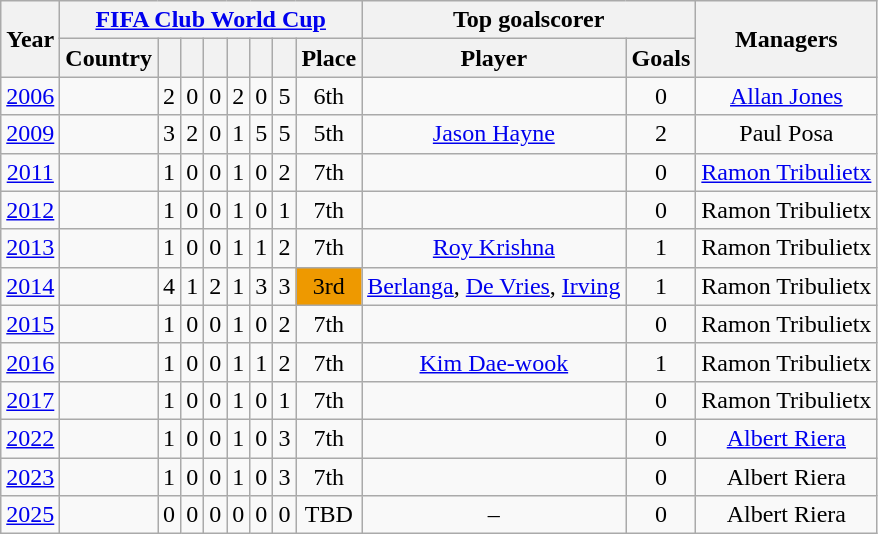<table class="wikitable" style="text-align:center;">
<tr>
<th rowspan="2">Year</th>
<th colspan="8"><a href='#'>FIFA Club World Cup</a></th>
<th colspan="2">Top goalscorer</th>
<th rowspan="2">Managers</th>
</tr>
<tr>
<th>Country</th>
<th></th>
<th></th>
<th></th>
<th></th>
<th></th>
<th></th>
<th>Place</th>
<th>Player</th>
<th>Goals</th>
</tr>
<tr>
<td align=center><a href='#'>2006</a></td>
<td style="text-align:left"></td>
<td>2</td>
<td>0</td>
<td>0</td>
<td>2</td>
<td>0</td>
<td>5</td>
<td>6th</td>
<td></td>
<td>0</td>
<td><a href='#'>Allan Jones</a></td>
</tr>
<tr>
<td><a href='#'>2009</a></td>
<td style="text-align:left"></td>
<td>3</td>
<td>2</td>
<td>0</td>
<td>1</td>
<td>5</td>
<td>5</td>
<td>5th</td>
<td><a href='#'>Jason Hayne</a></td>
<td>2</td>
<td>Paul Posa</td>
</tr>
<tr>
<td><a href='#'>2011</a></td>
<td style="text-align:left"></td>
<td>1</td>
<td>0</td>
<td>0</td>
<td>1</td>
<td>0</td>
<td>2</td>
<td>7th</td>
<td></td>
<td>0</td>
<td><a href='#'>Ramon Tribulietx</a></td>
</tr>
<tr>
<td><a href='#'>2012</a></td>
<td style="text-align:left"></td>
<td>1</td>
<td>0</td>
<td>0</td>
<td>1</td>
<td>0</td>
<td>1</td>
<td>7th</td>
<td></td>
<td>0</td>
<td>Ramon Tribulietx</td>
</tr>
<tr>
<td><a href='#'>2013</a></td>
<td style="text-align:left"></td>
<td>1</td>
<td>0</td>
<td>0</td>
<td>1</td>
<td>1</td>
<td>2</td>
<td>7th</td>
<td><a href='#'>Roy Krishna</a></td>
<td>1</td>
<td>Ramon Tribulietx</td>
</tr>
<tr>
<td><a href='#'>2014</a></td>
<td style="text-align:left"></td>
<td>4</td>
<td>1</td>
<td>2</td>
<td>1</td>
<td>3</td>
<td>3</td>
<td style="background:#e90;">3rd</td>
<td><a href='#'>Berlanga</a>, <a href='#'>De Vries</a>, <a href='#'>Irving</a></td>
<td>1</td>
<td>Ramon Tribulietx</td>
</tr>
<tr>
<td><a href='#'>2015</a></td>
<td style="text-align:left"></td>
<td>1</td>
<td>0</td>
<td>0</td>
<td>1</td>
<td>0</td>
<td>2</td>
<td>7th</td>
<td></td>
<td>0</td>
<td>Ramon Tribulietx</td>
</tr>
<tr>
<td><a href='#'>2016</a></td>
<td style="text-align:left"></td>
<td>1</td>
<td>0</td>
<td>0</td>
<td>1</td>
<td>1</td>
<td>2</td>
<td>7th</td>
<td><a href='#'>Kim Dae-wook</a></td>
<td>1</td>
<td>Ramon Tribulietx</td>
</tr>
<tr>
<td><a href='#'>2017</a></td>
<td style="text-align:left"></td>
<td>1</td>
<td>0</td>
<td>0</td>
<td>1</td>
<td>0</td>
<td>1</td>
<td>7th</td>
<td></td>
<td>0</td>
<td>Ramon Tribulietx</td>
</tr>
<tr>
<td><a href='#'>2022</a></td>
<td style="text-align:left"></td>
<td>1</td>
<td>0</td>
<td>0</td>
<td>1</td>
<td>0</td>
<td>3</td>
<td>7th</td>
<td></td>
<td>0</td>
<td><a href='#'>Albert Riera</a></td>
</tr>
<tr>
<td><a href='#'>2023</a></td>
<td style="text-align:left"></td>
<td>1</td>
<td>0</td>
<td>0</td>
<td>1</td>
<td>0</td>
<td>3</td>
<td>7th</td>
<td></td>
<td>0</td>
<td>Albert Riera</td>
</tr>
<tr>
<td><a href='#'>2025</a></td>
<td style="text-align:left"></td>
<td>0</td>
<td>0</td>
<td>0</td>
<td>0</td>
<td>0</td>
<td>0</td>
<td>TBD</td>
<td>–</td>
<td>0</td>
<td>Albert Riera</td>
</tr>
</table>
